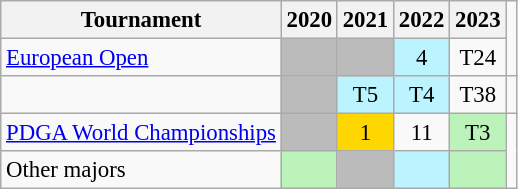<table class="wikitable" style="font-size:95%;text-align:center;">
<tr>
<th>Tournament</th>
<th>2020</th>
<th>2021</th>
<th>2022</th>
<th>2023</th>
</tr>
<tr>
<td align=left><a href='#'>European Open</a></td>
<td style="background:#BBBBBB;"></td>
<td style="background:#BBBBBB;"></td>
<td style="background:#BBF3FF;">4</td>
<td>T24</td>
</tr>
<tr>
<td align=left></td>
<td style="background:#BBBBBB;"></td>
<td style="background:#BBF3FF;">T5</td>
<td style="background:#BBF3FF;">T4</td>
<td>T38</td>
<td></td>
</tr>
<tr>
<td align=left><a href='#'>PDGA World Championships</a></td>
<td style="background:#BBBBBB;"></td>
<td style="background:gold;">1</td>
<td>11</td>
<td style="background:#BBF3BB;">T3</td>
</tr>
<tr>
<td align=left>Other majors</td>
<td style="background:#BBF3BB;"></td>
<td style="background:#BBBBBB;"></td>
<td style="background:#BBF3FF;"></td>
<td style="background:#BBF3BB;"></td>
</tr>
</table>
